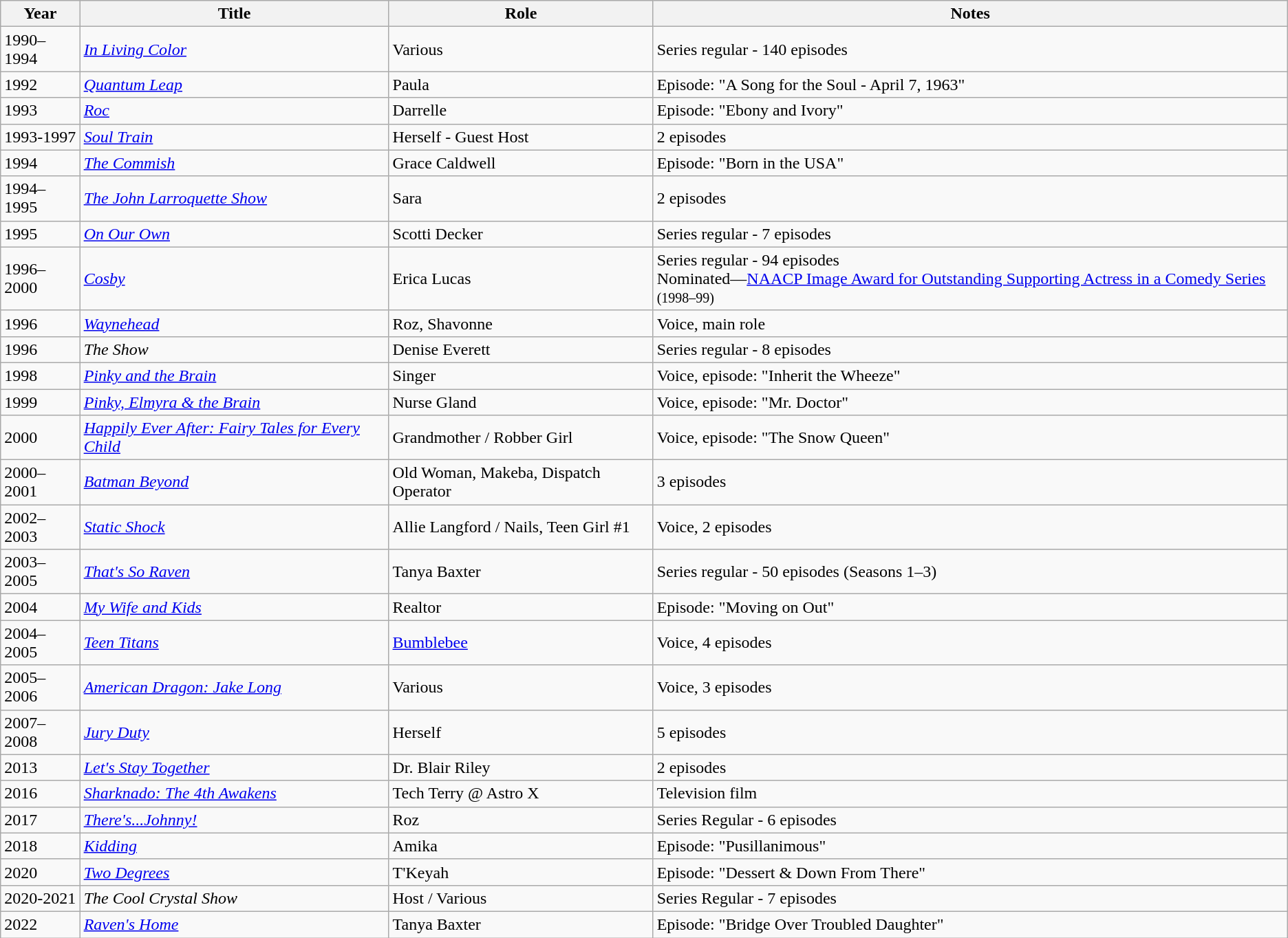<table class="wikitable sortable">
<tr>
<th>Year</th>
<th>Title</th>
<th>Role</th>
<th class="unsortable">Notes</th>
</tr>
<tr>
<td>1990–1994</td>
<td><em><a href='#'>In Living Color</a></em></td>
<td>Various</td>
<td>Series regular - 140 episodes</td>
</tr>
<tr>
<td>1992</td>
<td><em><a href='#'>Quantum Leap</a></em></td>
<td>Paula</td>
<td>Episode: "A Song for the Soul - April 7, 1963"</td>
</tr>
<tr>
<td>1993</td>
<td><em><a href='#'>Roc</a></em></td>
<td>Darrelle</td>
<td>Episode: "Ebony and Ivory"</td>
</tr>
<tr>
<td>1993-1997</td>
<td><em><a href='#'>Soul Train</a></em></td>
<td>Herself - Guest Host</td>
<td>2 episodes</td>
</tr>
<tr>
<td>1994</td>
<td><em><a href='#'>The Commish</a></em></td>
<td>Grace Caldwell</td>
<td>Episode: "Born in the USA"</td>
</tr>
<tr>
<td>1994–1995</td>
<td><em><a href='#'>The John Larroquette Show</a></em></td>
<td>Sara</td>
<td>2 episodes</td>
</tr>
<tr>
<td>1995</td>
<td><em><a href='#'>On Our Own</a></em></td>
<td>Scotti Decker</td>
<td>Series regular - 7 episodes</td>
</tr>
<tr>
<td>1996–2000</td>
<td><em><a href='#'>Cosby</a></em></td>
<td>Erica Lucas</td>
<td>Series regular - 94 episodes<br>Nominated—<a href='#'>NAACP Image Award for Outstanding Supporting Actress in a Comedy Series</a> <small>(1998–99)</small></td>
</tr>
<tr>
<td>1996</td>
<td><em><a href='#'>Waynehead</a></em></td>
<td>Roz, Shavonne</td>
<td>Voice, main role</td>
</tr>
<tr>
<td>1996</td>
<td><em>The Show</em></td>
<td>Denise Everett</td>
<td>Series regular - 8 episodes</td>
</tr>
<tr>
<td>1998</td>
<td><em><a href='#'>Pinky and the Brain</a></em></td>
<td>Singer</td>
<td>Voice, episode: "Inherit the Wheeze"</td>
</tr>
<tr>
<td>1999</td>
<td><em><a href='#'>Pinky, Elmyra & the Brain</a></em></td>
<td>Nurse Gland</td>
<td>Voice, episode: "Mr. Doctor"</td>
</tr>
<tr>
<td>2000</td>
<td><em><a href='#'>Happily Ever After: Fairy Tales for Every Child</a></em></td>
<td>Grandmother / Robber Girl</td>
<td>Voice, episode: "The Snow Queen"</td>
</tr>
<tr>
<td>2000–2001</td>
<td><em><a href='#'>Batman Beyond</a></em></td>
<td>Old Woman, Makeba, Dispatch Operator</td>
<td>3 episodes</td>
</tr>
<tr>
<td>2002–2003</td>
<td><em><a href='#'>Static Shock</a></em></td>
<td>Allie Langford / Nails, Teen Girl #1</td>
<td>Voice, 2 episodes</td>
</tr>
<tr>
<td>2003–2005</td>
<td><em><a href='#'>That's So Raven</a></em></td>
<td>Tanya Baxter</td>
<td>Series regular - 50 episodes (Seasons 1–3)</td>
</tr>
<tr>
<td>2004</td>
<td><em><a href='#'>My Wife and Kids</a></em></td>
<td>Realtor</td>
<td>Episode: "Moving on Out"</td>
</tr>
<tr>
<td>2004–2005</td>
<td><em><a href='#'>Teen Titans</a></em></td>
<td><a href='#'>Bumblebee</a></td>
<td>Voice, 4 episodes</td>
</tr>
<tr>
<td>2005–2006</td>
<td><em><a href='#'>American Dragon: Jake Long</a></em></td>
<td>Various</td>
<td>Voice, 3 episodes</td>
</tr>
<tr>
<td>2007–2008</td>
<td><em><a href='#'>Jury Duty</a></em></td>
<td>Herself</td>
<td>5 episodes</td>
</tr>
<tr>
<td>2013</td>
<td><em><a href='#'>Let's Stay Together</a></em></td>
<td>Dr. Blair Riley</td>
<td>2 episodes</td>
</tr>
<tr>
<td>2016</td>
<td><em><a href='#'>Sharknado: The 4th Awakens</a></em></td>
<td>Tech Terry @ Astro X</td>
<td>Television film</td>
</tr>
<tr>
<td>2017</td>
<td><em><a href='#'>There's...Johnny!</a></em></td>
<td>Roz</td>
<td>Series Regular - 6 episodes</td>
</tr>
<tr>
<td>2018</td>
<td><em><a href='#'>Kidding</a></em></td>
<td>Amika</td>
<td>Episode: "Pusillanimous"</td>
</tr>
<tr>
<td>2020</td>
<td><em><a href='#'>Two Degrees</a></em></td>
<td>T'Keyah</td>
<td>Episode: "Dessert & Down From There"</td>
</tr>
<tr>
<td>2020-2021</td>
<td><em>The Cool Crystal Show</em></td>
<td>Host / Various</td>
<td>Series Regular - 7 episodes</td>
</tr>
<tr>
<td>2022</td>
<td><em><a href='#'>Raven's Home</a></em></td>
<td>Tanya Baxter</td>
<td>Episode: "Bridge Over Troubled Daughter"</td>
</tr>
</table>
